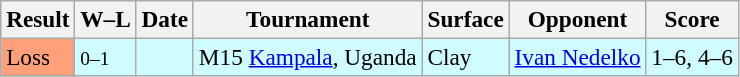<table class="sortable wikitable" style=font-size:97%>
<tr>
<th>Result</th>
<th class="unsortable">W–L</th>
<th>Date</th>
<th>Tournament</th>
<th>Surface</th>
<th>Opponent</th>
<th class="unsortable">Score</th>
</tr>
<tr bgcolor=#cffcff>
<td bgcolor=FFA07A>Loss</td>
<td><small>0–1</small></td>
<td></td>
<td>M15 <a href='#'>Kampala</a>, Uganda</td>
<td>Clay</td>
<td> <a href='#'>Ivan Nedelko</a></td>
<td>1–6, 4–6</td>
</tr>
</table>
